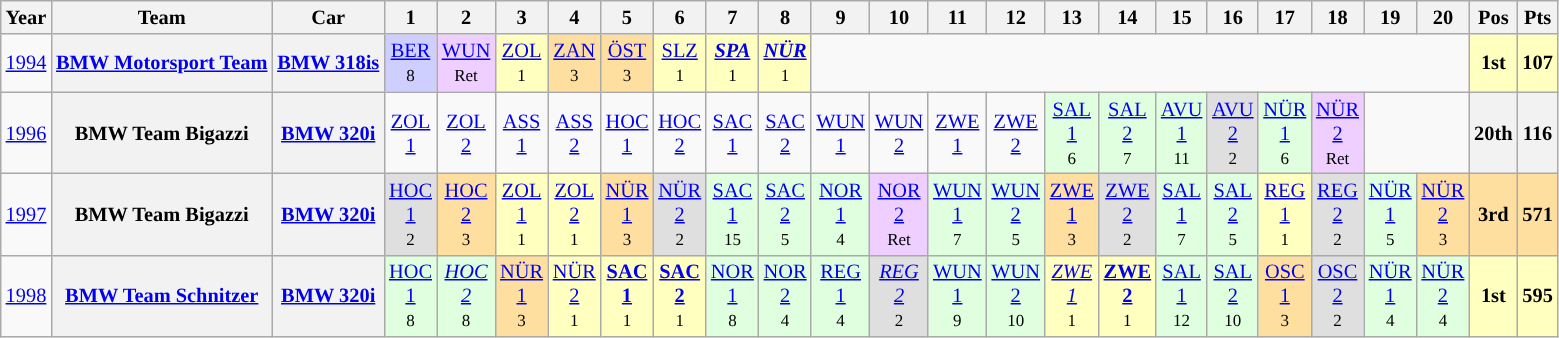<table class="wikitable" style="text-align:center; font-size:85%">
<tr>
<th style="vertical-align:middle">Year</th>
<th style="vertical-align:middle">Team</th>
<th style="vertical-align:middle">Car</th>
<th>1</th>
<th>2</th>
<th>3</th>
<th>4</th>
<th>5</th>
<th>6</th>
<th>7</th>
<th>8</th>
<th>9</th>
<th>10</th>
<th>11</th>
<th>12</th>
<th>13</th>
<th>14</th>
<th>15</th>
<th>16</th>
<th>17</th>
<th>18</th>
<th>19</th>
<th>20</th>
<th>Pos</th>
<th>Pts</th>
</tr>
<tr>
<td><a href='#'>1994</a></td>
<th nowrap><a href='#'>BMW Motorsport Team</a></th>
<th nowrap><a href='#'>BMW 318is</a></th>
<td style="background:#CFCFFF;"><a href='#'>BER</a><br><small>8</small></td>
<td style="background:#EFCFFF;"><a href='#'>WUN</a><br><small>Ret</small></td>
<td style="background:#FFFFBF;"><a href='#'>ZOL</a><br><small>1</small></td>
<td style="background:#FFDF9F;"><a href='#'>ZAN</a><br><small>3</small></td>
<td style="background:#FFDF9F;"><a href='#'>ÖST</a><br><small>3</small></td>
<td style="background:#FFFFBF;"><a href='#'>SLZ</a><br><small>1</small></td>
<td style="background:#FFFFBF;"><strong><em><a href='#'>SPA</a></em></strong><br><small>1</small></td>
<td style="background:#FFFFBF;"><strong><em><a href='#'>NÜR</a></em></strong><br><small>1</small></td>
<td colspan=12></td>
<td style="background:#FFFFBF;"><strong>1st</strong></td>
<td style="background:#FFFFBF;"><strong>107</strong></td>
</tr>
<tr>
<td><a href='#'>1996</a></td>
<th nowrap>BMW Team Bigazzi</th>
<th nowrap><a href='#'>BMW 320i</a></th>
<td><a href='#'>ZOL<br>1</a><br></td>
<td><a href='#'>ZOL<br>2</a><br></td>
<td><a href='#'>ASS<br>1</a><br></td>
<td><a href='#'>ASS<br>2</a><br></td>
<td><a href='#'>HOC<br>1</a><br></td>
<td><a href='#'>HOC<br>2</a><br></td>
<td><a href='#'>SAC<br>1</a><br></td>
<td><a href='#'>SAC<br>2</a><br></td>
<td><a href='#'>WUN<br>1</a><br></td>
<td><a href='#'>WUN<br>2</a><br></td>
<td><a href='#'>ZWE<br>1</a><br></td>
<td><a href='#'>ZWE<br>2</a><br></td>
<td style="background:#DFFFDF;"><a href='#'>SAL<br>1</a><br><small>6</small></td>
<td style="background:#DFFFDF;"><a href='#'>SAL<br>2</a><br><small>7</small></td>
<td style="background:#DFFFDF;"><a href='#'>AVU<br>1</a><br><small>11</small></td>
<td style="background:#DFDFDF;"><a href='#'>AVU<br>2</a><br><small>2</small></td>
<td style="background:#DFFFDF;"><a href='#'>NÜR<br>1</a><br><small>6</small></td>
<td style="background:#EFCFFF;"><a href='#'>NÜR<br>2</a><br><small>Ret</small></td>
<td colspan=2></td>
<th>20th</th>
<th>116</th>
</tr>
<tr>
<td><a href='#'>1997</a></td>
<th nowrap>BMW Team Bigazzi</th>
<th nowrap><a href='#'>BMW 320i</a></th>
<td style="background:#DFDFDF;"><a href='#'>HOC<br>1</a><br><small>2</small></td>
<td style="background:#FFDF9F;"><a href='#'>HOC<br>2</a><br><small>3</small></td>
<td style="background:#FFFFBF;"><a href='#'>ZOL<br>1</a><br><small>1</small></td>
<td style="background:#FFFFBF;"><a href='#'>ZOL<br>2</a><br><small>1</small></td>
<td style="background:#FFDF9F;"><a href='#'>NÜR<br>1</a><br><small>3</small></td>
<td style="background:#DFDFDF;"><a href='#'>NÜR<br>2</a><br><small>2</small></td>
<td style="background:#DFFFDF;"><a href='#'>SAC<br>1</a><br><small>15</small></td>
<td style="background:#DFFFDF;"><a href='#'>SAC<br>2</a><br><small>5</small></td>
<td style="background:#DFFFDF;"><a href='#'>NOR<br>1</a><br><small>4</small></td>
<td style="background:#EFCFFF;"><a href='#'>NOR<br>2</a><br><small>Ret</small></td>
<td style="background:#DFFFDF;"><a href='#'>WUN<br>1</a><br><small>7</small></td>
<td style="background:#DFFFDF;"><a href='#'>WUN<br>2</a><br><small>5</small></td>
<td style="background:#FFDF9F;"><a href='#'>ZWE<br>1</a><br><small>3</small></td>
<td style="background:#DFDFDF;"><a href='#'>ZWE<br>2</a><br><small>2</small></td>
<td style="background:#DFFFDF;"><a href='#'>SAL<br>1</a><br><small>7</small></td>
<td style="background:#DFFFDF;"><a href='#'>SAL<br>2</a><br><small>5</small></td>
<td style="background:#FFFFBF;"><a href='#'>REG<br>1</a><br><small>1</small></td>
<td style="background:#DFDFDF;"><a href='#'>REG<br>2</a><br><small>2</small></td>
<td style="background:#DFFFDF;"><a href='#'>NÜR<br>1</a><br><small>5</small></td>
<td style="background:#FFDF9F;"><a href='#'>NÜR<br>2</a><br><small>3</small></td>
<td style="background:#FFDF9F;"><strong>3rd</strong></td>
<td style="background:#FFDF9F;"><strong>571</strong></td>
</tr>
<tr>
<td><a href='#'>1998</a></td>
<th nowrap><a href='#'>BMW Team Schnitzer</a></th>
<th nowrap><a href='#'>BMW 320i</a></th>
<td style="background:#DFFFDF;"><a href='#'>HOC<br>1</a><br><small>8</small></td>
<td style="background:#DFFFDF;"><em><a href='#'>HOC<br>2</a></em><br><small>8</small></td>
<td style="background:#FFDF9F;"><a href='#'>NÜR<br>1</a><br><small>3</small></td>
<td style="background:#FFFFBF;"><a href='#'>NÜR<br>2</a><br><small>1</small></td>
<td style="background:#FFFFBF;"><strong><a href='#'>SAC<br>1</a></strong><br><small>1</small></td>
<td style="background:#FFFFBF;"><strong><a href='#'>SAC<br>2</a></strong><br><small>1</small></td>
<td style="background:#DFFFDF;"><a href='#'>NOR<br>1</a><br><small>8</small></td>
<td style="background:#DFFFDF;"><a href='#'>NOR<br>2</a><br><small>4</small></td>
<td style="background:#DFFFDF;"><a href='#'>REG<br>1</a><br><small>4</small></td>
<td style="background:#DFDFDF;"><em><a href='#'>REG<br>2</a></em><br><small>2</small></td>
<td style="background:#DFFFDF;"><a href='#'>WUN<br>1</a><br><small>9</small></td>
<td style="background:#DFFFDF;"><a href='#'>WUN<br>2</a><br><small>10</small></td>
<td style="background:#FFFFBF;"><em><a href='#'>ZWE<br>1</a></em><br><small>1</small></td>
<td style="background:#FFFFBF;"><strong><a href='#'>ZWE<br>2</a></strong><br><small>1</small></td>
<td style="background:#DFFFDF;"><a href='#'>SAL<br>1</a><br><small>12</small></td>
<td style="background:#DFFFDF;"><a href='#'>SAL<br>2</a><br><small>10</small></td>
<td style="background:#FFDF9F;"><a href='#'>OSC<br>1</a><br><small>3</small></td>
<td style="background:#DFDFDF;"><a href='#'>OSC<br>2</a><br><small>2</small></td>
<td style="background:#DFFFDF;"><a href='#'>NÜR<br>1</a><br><small>4</small></td>
<td style="background:#DFFFDF;"><a href='#'>NÜR<br>2</a><br><small>4</small></td>
<td style="background:#FFFFBF;"><strong>1st</strong></td>
<td style="background:#FFFFBF;"><strong>595</strong></td>
</tr>
</table>
